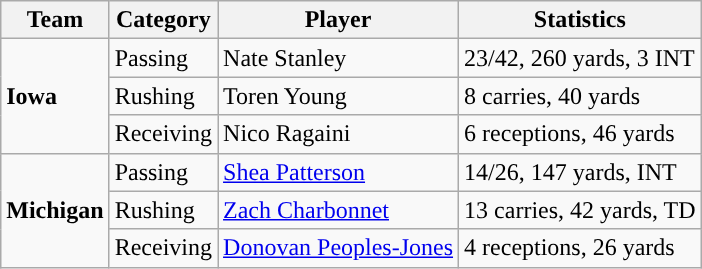<table class="wikitable" style="float: left;">
<tr>
<th>Team</th>
<th>Category</th>
<th>Player</th>
<th>Statistics</th>
</tr>
<tr>
<td rowspan=3><strong>Iowa</strong></td>
<td>Passing</td>
<td>Nate Stanley</td>
<td>23/42, 260 yards, 3 INT</td>
</tr>
<tr>
<td>Rushing</td>
<td>Toren Young</td>
<td>8 carries, 40 yards</td>
</tr>
<tr>
<td>Receiving</td>
<td>Nico Ragaini</td>
<td>6 receptions, 46 yards</td>
</tr>
<tr>
<td rowspan=3><strong>Michigan</strong></td>
<td>Passing</td>
<td><a href='#'>Shea Patterson</a></td>
<td>14/26, 147 yards, INT</td>
</tr>
<tr>
<td>Rushing</td>
<td><a href='#'>Zach Charbonnet</a></td>
<td>13 carries, 42 yards, TD</td>
</tr>
<tr>
<td>Receiving</td>
<td><a href='#'>Donovan Peoples-Jones</a></td>
<td>4 receptions, 26 yards</td>
</tr>
</table>
